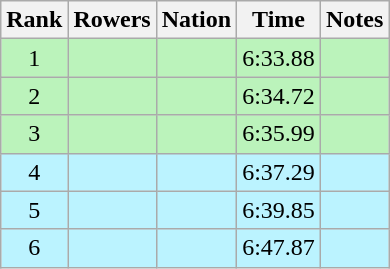<table class="wikitable sortable" style="text-align:center">
<tr>
<th>Rank</th>
<th>Rowers</th>
<th>Nation</th>
<th>Time</th>
<th>Notes</th>
</tr>
<tr bgcolor=bbf3bb>
<td>1</td>
<td align=left data-sort-value="Andrieux, Michel"></td>
<td align=left></td>
<td>6:33.88</td>
<td></td>
</tr>
<tr bgcolor=bbf3bb>
<td>2</td>
<td align=left data-sort-value="Goiris, Luc"></td>
<td align=left></td>
<td>6:34.72</td>
<td></td>
</tr>
<tr bgcolor=bbf3bb>
<td>3</td>
<td align=left data-sort-value="Pescatore, John"></td>
<td align=left></td>
<td>6:35.99</td>
<td></td>
</tr>
<tr bgcolor=bbf3ff>
<td>4</td>
<td align=left data-sort-value="Backer, Harold"></td>
<td align=left></td>
<td>6:37.29</td>
<td></td>
</tr>
<tr bgcolor=bbf3ff>
<td>5</td>
<td align=left data-sort-value="Compagner, Kai"></td>
<td align=left></td>
<td>6:39.85</td>
<td></td>
</tr>
<tr bgcolor=bbf3ff>
<td>6</td>
<td align=left data-sort-value="Bužina, Zlatko"></td>
<td align=left></td>
<td>6:47.87</td>
<td></td>
</tr>
</table>
